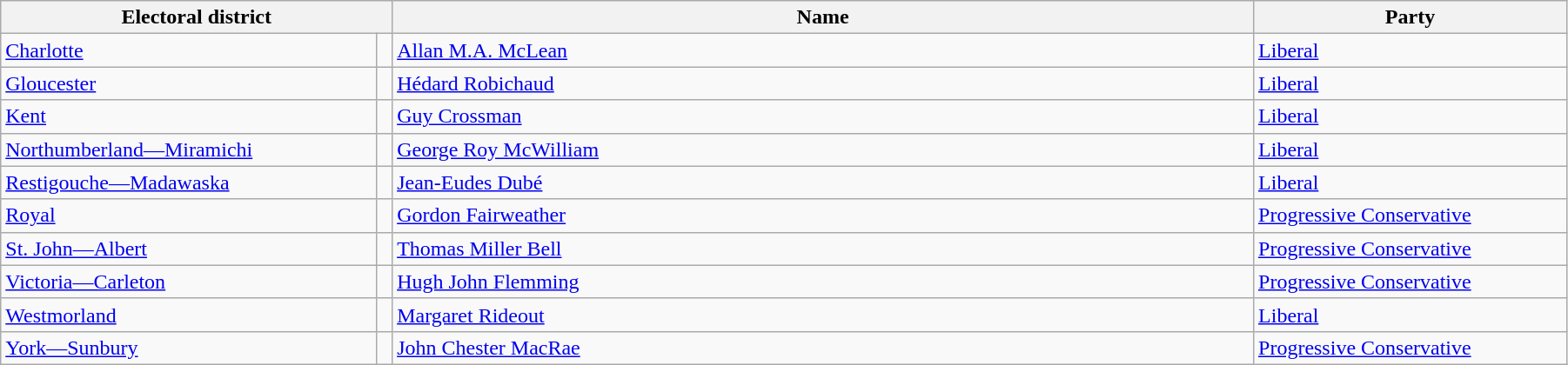<table class="wikitable" width=95%>
<tr>
<th colspan=2 width=25%>Electoral district</th>
<th>Name</th>
<th width=20%>Party</th>
</tr>
<tr>
<td width=24%><a href='#'>Charlotte</a></td>
<td></td>
<td><a href='#'>Allan M.A. McLean</a></td>
<td><a href='#'>Liberal</a></td>
</tr>
<tr>
<td><a href='#'>Gloucester</a></td>
<td></td>
<td><a href='#'>Hédard Robichaud</a></td>
<td><a href='#'>Liberal</a></td>
</tr>
<tr>
<td><a href='#'>Kent</a></td>
<td></td>
<td><a href='#'>Guy Crossman</a></td>
<td><a href='#'>Liberal</a></td>
</tr>
<tr>
<td><a href='#'>Northumberland—Miramichi</a></td>
<td></td>
<td><a href='#'>George Roy McWilliam</a></td>
<td><a href='#'>Liberal</a></td>
</tr>
<tr>
<td><a href='#'>Restigouche—Madawaska</a></td>
<td></td>
<td><a href='#'>Jean-Eudes Dubé</a></td>
<td><a href='#'>Liberal</a></td>
</tr>
<tr>
<td><a href='#'>Royal</a></td>
<td></td>
<td><a href='#'>Gordon Fairweather</a></td>
<td><a href='#'>Progressive Conservative</a></td>
</tr>
<tr>
<td><a href='#'>St. John—Albert</a></td>
<td></td>
<td><a href='#'>Thomas Miller Bell</a></td>
<td><a href='#'>Progressive Conservative</a></td>
</tr>
<tr>
<td><a href='#'>Victoria—Carleton</a></td>
<td></td>
<td><a href='#'>Hugh John Flemming</a></td>
<td><a href='#'>Progressive Conservative</a></td>
</tr>
<tr>
<td><a href='#'>Westmorland</a></td>
<td></td>
<td><a href='#'>Margaret Rideout</a></td>
<td><a href='#'>Liberal</a></td>
</tr>
<tr>
<td><a href='#'>York—Sunbury</a></td>
<td></td>
<td><a href='#'>John Chester MacRae</a></td>
<td><a href='#'>Progressive Conservative</a></td>
</tr>
</table>
